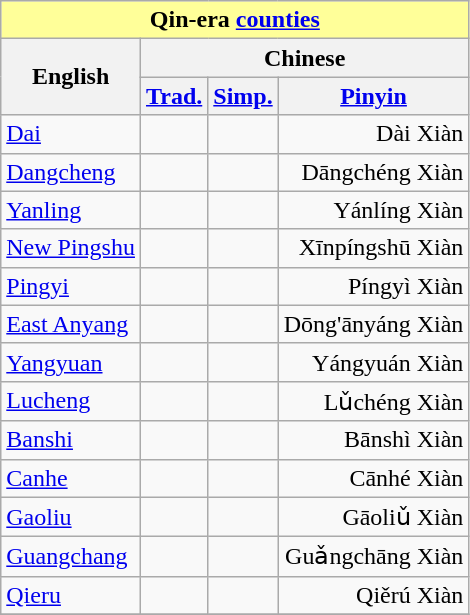<table class="wikitable">
<tr>
<th colspan=4 style="background:#ffff99;">Qin-era <a href='#'>counties</a></th>
</tr>
<tr>
<th rowspan=2>English</th>
<th colspan=3>Chinese</th>
</tr>
<tr>
<th><a href='#'>Trad.</a></th>
<th><a href='#'>Simp.</a></th>
<th><a href='#'>Pinyin</a></th>
</tr>
<tr>
<td><a href='#'>Dai</a></td>
<td align=right></td>
<td align=right></td>
<td align=right>Dài Xiàn</td>
</tr>
<tr>
<td><a href='#'>Dangcheng</a></td>
<td align=right></td>
<td align=right></td>
<td align=right>Dāngchéng Xiàn</td>
</tr>
<tr>
<td><a href='#'>Yanling</a></td>
<td align=right></td>
<td align=right></td>
<td align=right>Yánlíng Xiàn</td>
</tr>
<tr>
<td><a href='#'>New Pingshu</a></td>
<td align=right></td>
<td align=right></td>
<td align=right>Xīnpíngshū Xiàn</td>
</tr>
<tr>
<td><a href='#'>Pingyi</a></td>
<td align=right></td>
<td align=right></td>
<td align=right>Píngyì Xiàn</td>
</tr>
<tr>
<td><a href='#'>East Anyang</a></td>
<td align=right></td>
<td align=right></td>
<td align=right>Dōng'ānyáng Xiàn</td>
</tr>
<tr>
<td><a href='#'>Yangyuan</a></td>
<td align=right></td>
<td align=right></td>
<td align=right>Yángyuán Xiàn</td>
</tr>
<tr>
<td><a href='#'>Lucheng</a></td>
<td align=right></td>
<td align=right></td>
<td align=right>Lǔchéng Xiàn</td>
</tr>
<tr>
<td><a href='#'>Banshi</a></td>
<td align=right></td>
<td align=right></td>
<td align=right>Bānshì Xiàn</td>
</tr>
<tr>
<td><a href='#'>Canhe</a></td>
<td align=right></td>
<td align=right></td>
<td align=right>Cānhé Xiàn</td>
</tr>
<tr>
<td><a href='#'>Gaoliu</a></td>
<td align=right></td>
<td align=right></td>
<td align=right>Gāoliǔ Xiàn</td>
</tr>
<tr>
<td><a href='#'>Guangchang</a></td>
<td align=right></td>
<td align=right></td>
<td align=right>Guǎngchāng Xiàn</td>
</tr>
<tr>
<td><a href='#'>Qieru</a></td>
<td align=right></td>
<td align=right></td>
<td align=right>Qiěrú Xiàn</td>
</tr>
<tr>
</tr>
</table>
